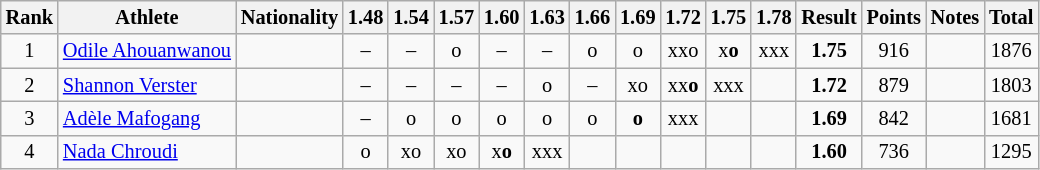<table class="wikitable sortable" style="text-align:center; font-size:85%">
<tr>
<th>Rank</th>
<th>Athlete</th>
<th>Nationality</th>
<th>1.48</th>
<th>1.54</th>
<th>1.57</th>
<th>1.60</th>
<th>1.63</th>
<th>1.66</th>
<th>1.69</th>
<th>1.72</th>
<th>1.75</th>
<th>1.78</th>
<th>Result</th>
<th>Points</th>
<th>Notes</th>
<th>Total</th>
</tr>
<tr>
<td>1</td>
<td align="left"><a href='#'>Odile Ahouanwanou</a></td>
<td align=left></td>
<td>–</td>
<td>–</td>
<td>o</td>
<td>–</td>
<td>–</td>
<td>o</td>
<td>o</td>
<td>xxo</td>
<td>x<strong>o</strong></td>
<td>xxx</td>
<td><strong>1.75</strong></td>
<td>916</td>
<td></td>
<td>1876</td>
</tr>
<tr>
<td>2</td>
<td align="left"><a href='#'>Shannon Verster</a></td>
<td align=left></td>
<td>–</td>
<td>–</td>
<td>–</td>
<td>–</td>
<td>o</td>
<td>–</td>
<td>xo</td>
<td>xx<strong>o</strong></td>
<td>xxx</td>
<td></td>
<td><strong>1.72</strong></td>
<td>879</td>
<td></td>
<td>1803</td>
</tr>
<tr>
<td>3</td>
<td align="left"><a href='#'>Adèle Mafogang</a></td>
<td align=left></td>
<td>–</td>
<td>o</td>
<td>o</td>
<td>o</td>
<td>o</td>
<td>o</td>
<td><strong>o</strong></td>
<td>xxx</td>
<td></td>
<td></td>
<td><strong>1.69</strong></td>
<td>842</td>
<td></td>
<td>1681</td>
</tr>
<tr>
<td>4</td>
<td align="left"><a href='#'>Nada Chroudi</a></td>
<td align=left></td>
<td>o</td>
<td>xo</td>
<td>xo</td>
<td>x<strong>o</strong></td>
<td>xxx</td>
<td></td>
<td></td>
<td></td>
<td></td>
<td></td>
<td><strong>1.60</strong></td>
<td>736</td>
<td></td>
<td>1295</td>
</tr>
</table>
